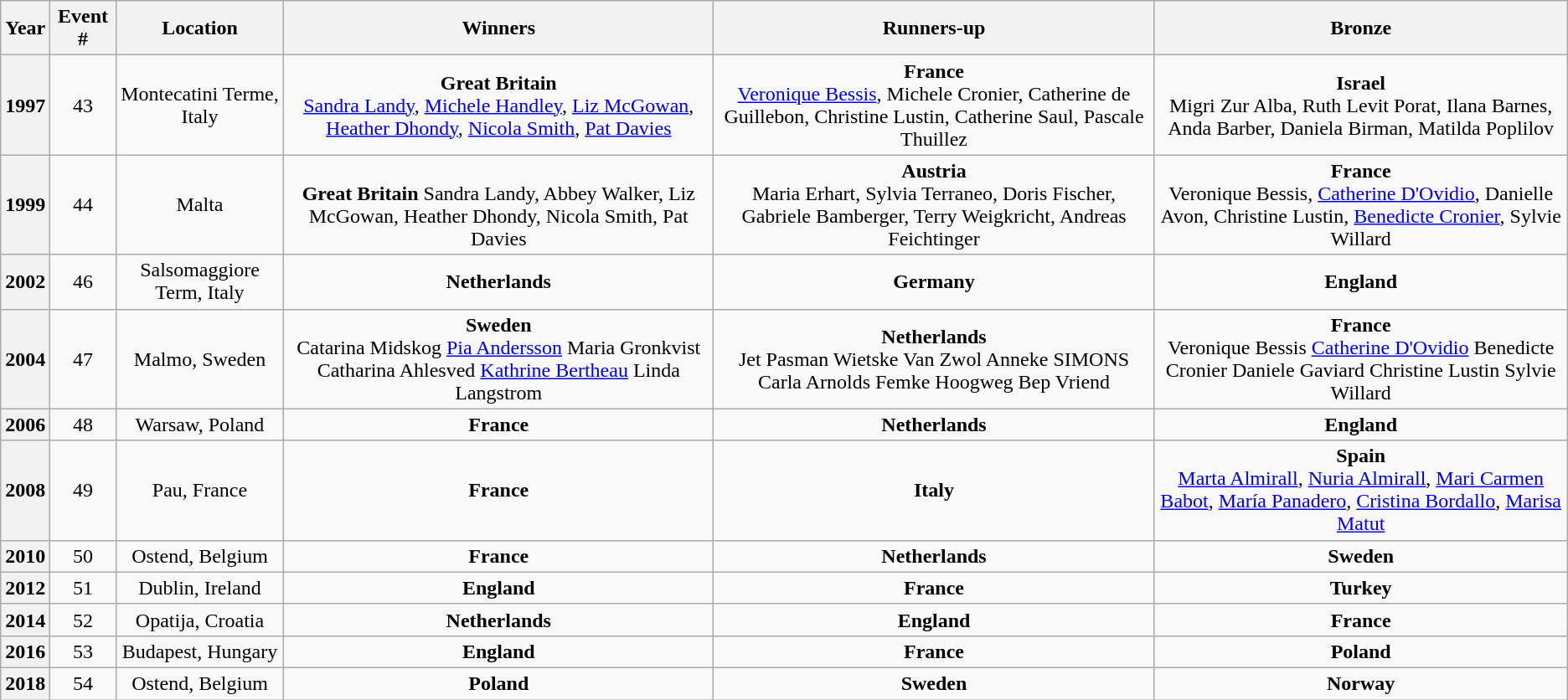<table class="wikitable" style="text-align:center">
<tr>
<th>Year</th>
<th>Event #</th>
<th>Location</th>
<th>Winners</th>
<th>Runners-up</th>
<th>Bronze</th>
</tr>
<tr>
<th>1997<br></th>
<td>43</td>
<td>Montecatini Terme, Italy</td>
<td> <strong>Great Britain</strong><br><a href='#'>Sandra Landy</a>,
<a href='#'>Michele Handley</a>,
<a href='#'>Liz McGowan</a>,
<a href='#'>Heather Dhondy</a>,
<a href='#'>Nicola Smith</a>,
<a href='#'>Pat Davies</a></td>
<td> <strong>France</strong><br><a href='#'>Veronique Bessis</a>,
Michele Cronier,
Catherine de Guillebon,
Christine Lustin,
Catherine Saul,
Pascale Thuillez</td>
<td> <strong>Israel</strong><br>Migri Zur Alba,
Ruth Levit Porat,
Ilana Barnes,
Anda Barber,
Daniela Birman,
Matilda Poplilov</td>
</tr>
<tr>
<th>1999<br></th>
<td>44</td>
<td>Malta</td>
<td><br><strong>Great Britain</strong>
Sandra Landy,
Abbey Walker,
Liz McGowan,
Heather Dhondy,
Nicola Smith,
Pat Davies</td>
<td> <strong>Austria</strong><br>Maria Erhart,
Sylvia Terraneo,
Doris Fischer,
Gabriele Bamberger,
Terry Weigkricht,
Andreas Feichtinger</td>
<td> <strong>France</strong><br>Veronique Bessis,
<a href='#'>Catherine D'Ovidio</a>,
Danielle Avon,
Christine Lustin,
<a href='#'>Benedicte Cronier</a>,
Sylvie Willard</td>
</tr>
<tr>
<th>2002<br></th>
<td>46</td>
<td>Salsomaggiore Term, Italy</td>
<td> <strong>Netherlands</strong></td>
<td> <strong>Germany</strong></td>
<td> <strong>England</strong></td>
</tr>
<tr>
<th>2004<br></th>
<td>47</td>
<td>Malmo, Sweden</td>
<td> <strong>Sweden</strong><br>Catarina Midskog
<a href='#'>Pia Andersson</a>
Maria Gronkvist
Catharina Ahlesved
<a href='#'>Kathrine Bertheau</a>
Linda Langstrom</td>
<td> <strong>Netherlands</strong><br>Jet Pasman
Wietske Van Zwol
Anneke SIMONS
Carla Arnolds
Femke Hoogweg
Bep Vriend</td>
<td> <strong>France</strong><br>Veronique Bessis
<a href='#'>Catherine D'Ovidio</a>
Benedicte Cronier
Daniele Gaviard
Christine Lustin
Sylvie Willard</td>
</tr>
<tr>
<th>2006<br></th>
<td>48</td>
<td>Warsaw, Poland</td>
<td> <strong>France</strong></td>
<td> <strong>Netherlands</strong></td>
<td> <strong>England</strong></td>
</tr>
<tr>
<th>2008<br></th>
<td>49</td>
<td>Pau, France</td>
<td> <strong>France</strong></td>
<td> <strong>Italy</strong></td>
<td> <strong>Spain</strong><br><a href='#'>Marta Almirall</a>,
<a href='#'>Nuria Almirall</a>,
<a href='#'>Mari Carmen Babot</a>,
<a href='#'>María Panadero</a>,
<a href='#'>Cristina Bordallo</a>,
<a href='#'>Marisa Matut</a></td>
</tr>
<tr>
<th>2010<br></th>
<td>50</td>
<td>Ostend, Belgium</td>
<td> <strong>France</strong></td>
<td> <strong>Netherlands</strong></td>
<td> <strong>Sweden</strong></td>
</tr>
<tr>
<th>2012<br></th>
<td>51</td>
<td>Dublin, Ireland</td>
<td> <strong>England</strong></td>
<td> <strong>France</strong></td>
<td> <strong>Turkey</strong></td>
</tr>
<tr>
<th>2014<br></th>
<td>52</td>
<td>Opatija, Croatia</td>
<td> <strong>Netherlands</strong></td>
<td> <strong>England</strong></td>
<td> <strong>France</strong></td>
</tr>
<tr>
<th>2016<br></th>
<td>53</td>
<td>Budapest, Hungary</td>
<td> <strong>England</strong></td>
<td> <strong>France</strong></td>
<td> <strong>Poland</strong></td>
</tr>
<tr>
<th>2018<br></th>
<td>54</td>
<td>Ostend, Belgium</td>
<td> <strong>Poland</strong></td>
<td> <strong>Sweden</strong></td>
<td> <strong>Norway</strong></td>
</tr>
</table>
